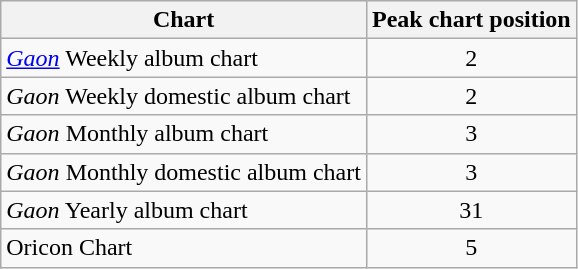<table class="wikitable">
<tr>
<th><strong>Chart</strong></th>
<th><strong>Peak chart position</strong></th>
</tr>
<tr>
<td><em><a href='#'>Gaon</a></em> Weekly album chart</td>
<td align="center">2</td>
</tr>
<tr>
<td><em>Gaon</em> Weekly domestic album chart</td>
<td align="center">2</td>
</tr>
<tr>
<td><em>Gaon</em> Monthly album chart</td>
<td align="center">3</td>
</tr>
<tr>
<td><em>Gaon</em> Monthly domestic album chart</td>
<td align="center">3</td>
</tr>
<tr>
<td><em>Gaon</em> Yearly album chart</td>
<td align="center">31</td>
</tr>
<tr>
<td>Oricon Chart</td>
<td align="center">5</td>
</tr>
</table>
